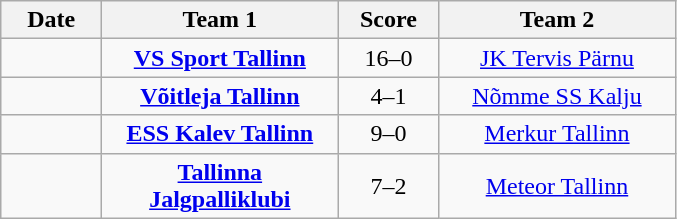<table class="wikitable" style="text-align: center">
<tr>
<th width=60px>Date</th>
<th width=150px>Team 1</th>
<th width=60px>Score</th>
<th width=150px>Team 2</th>
</tr>
<tr>
<td></td>
<td><strong><a href='#'>VS Sport Tallinn</a></strong></td>
<td>16–0</td>
<td><a href='#'>JK Tervis Pärnu</a></td>
</tr>
<tr>
<td></td>
<td><strong><a href='#'>Võitleja Tallinn</a></strong></td>
<td>4–1</td>
<td><a href='#'>Nõmme SS Kalju</a></td>
</tr>
<tr>
<td></td>
<td><strong><a href='#'>ESS Kalev Tallinn</a></strong></td>
<td>9–0</td>
<td><a href='#'>Merkur Tallinn</a></td>
</tr>
<tr>
<td></td>
<td><strong><a href='#'>Tallinna Jalgpalliklubi</a></strong></td>
<td>7–2</td>
<td><a href='#'>Meteor Tallinn</a></td>
</tr>
</table>
